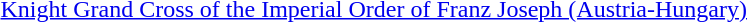<table>
<tr>
<td rowspan=2 style="width:60px; vertical-align:top;"></td>
<td><a href='#'>Knight Grand Cross of the Imperial Order of Franz Joseph (Austria-Hungary)</a></td>
</tr>
<tr>
<td></td>
</tr>
</table>
